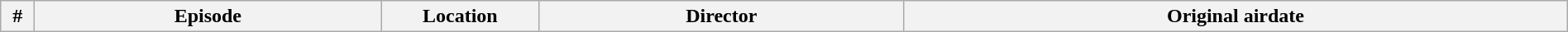<table class="wikitable plainrowheaders" style="width:100%; margin:auto;">
<tr>
<th width="20">#</th>
<th>Episode</th>
<th width="120">Location</th>
<th>Director</th>
<th>Original airdate<br>




</th>
</tr>
</table>
